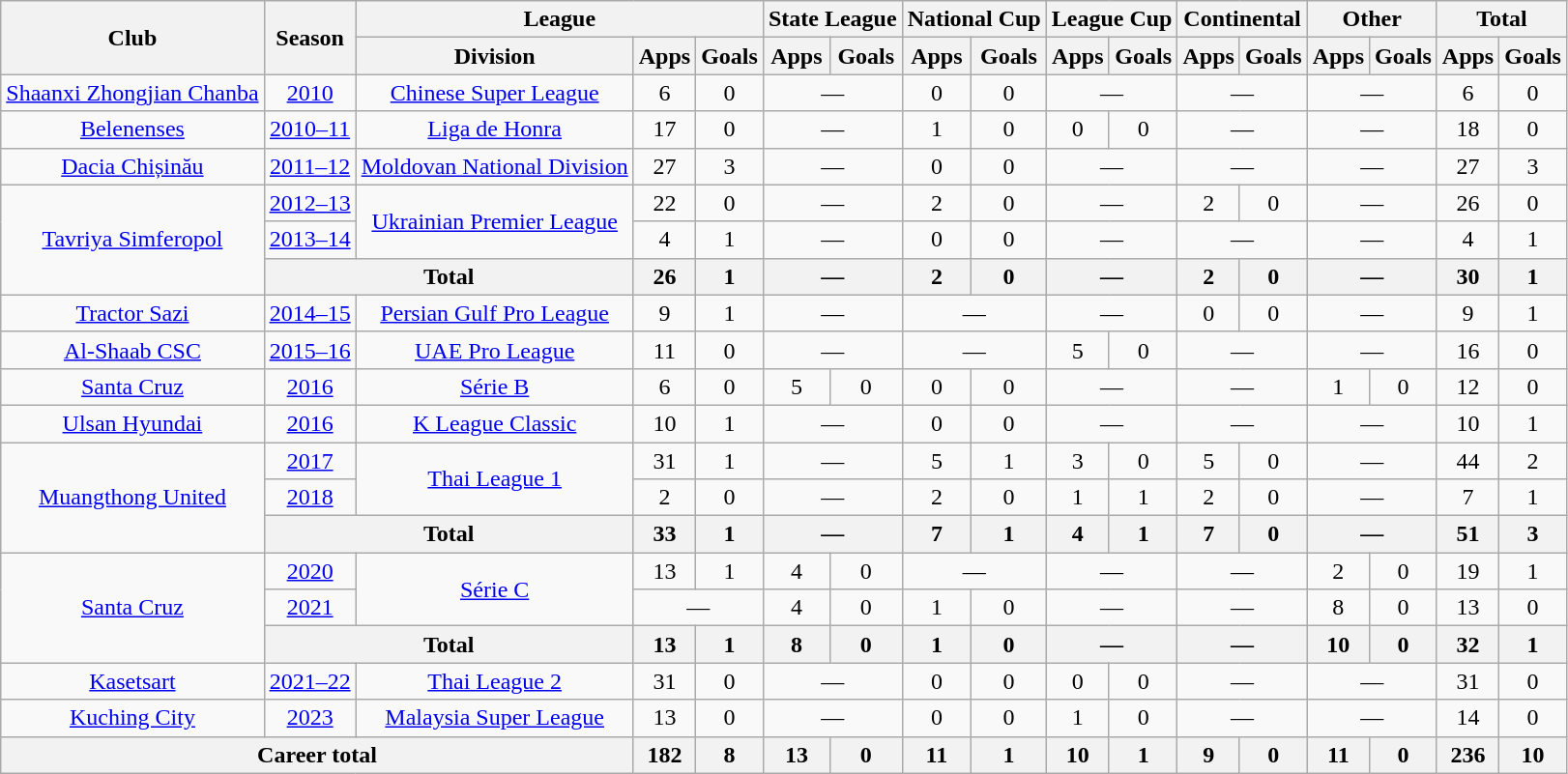<table class="wikitable" style="text-align: center;">
<tr>
<th rowspan="2">Club</th>
<th rowspan="2">Season</th>
<th colspan="3">League</th>
<th colspan="2">State League</th>
<th colspan="2">National Cup</th>
<th colspan="2">League Cup</th>
<th colspan="2">Continental</th>
<th colspan="2">Other</th>
<th colspan="2">Total</th>
</tr>
<tr>
<th>Division</th>
<th>Apps</th>
<th>Goals</th>
<th>Apps</th>
<th>Goals</th>
<th>Apps</th>
<th>Goals</th>
<th>Apps</th>
<th>Goals</th>
<th>Apps</th>
<th>Goals</th>
<th>Apps</th>
<th>Goals</th>
<th>Apps</th>
<th>Goals</th>
</tr>
<tr>
<td><a href='#'>Shaanxi Zhongjian Chanba</a></td>
<td><a href='#'>2010</a></td>
<td><a href='#'>Chinese Super League</a></td>
<td>6</td>
<td>0</td>
<td colspan="2">—</td>
<td>0</td>
<td>0</td>
<td colspan="2">—</td>
<td colspan="2">—</td>
<td colspan="2">—</td>
<td>6</td>
<td>0</td>
</tr>
<tr>
<td><a href='#'>Belenenses</a></td>
<td><a href='#'>2010–11</a></td>
<td><a href='#'>Liga de Honra</a></td>
<td>17</td>
<td>0</td>
<td colspan="2">—</td>
<td>1</td>
<td>0</td>
<td>0</td>
<td>0</td>
<td colspan="2">—</td>
<td colspan="2">—</td>
<td>18</td>
<td>0</td>
</tr>
<tr>
<td><a href='#'>Dacia Chișinău</a></td>
<td><a href='#'>2011–12</a></td>
<td><a href='#'>Moldovan National Division</a></td>
<td>27</td>
<td>3</td>
<td colspan="2">—</td>
<td>0</td>
<td>0</td>
<td colspan="2">—</td>
<td colspan="2">—</td>
<td colspan="2">—</td>
<td>27</td>
<td>3</td>
</tr>
<tr>
<td rowspan="3"><a href='#'>Tavriya Simferopol</a></td>
<td><a href='#'>2012–13</a></td>
<td rowspan="2"><a href='#'>Ukrainian Premier League</a></td>
<td>22</td>
<td>0</td>
<td colspan="2">—</td>
<td>2</td>
<td>0</td>
<td colspan="2">—</td>
<td>2</td>
<td>0</td>
<td colspan="2">—</td>
<td>26</td>
<td>0</td>
</tr>
<tr>
<td><a href='#'>2013–14</a></td>
<td>4</td>
<td>1</td>
<td colspan="2">—</td>
<td>0</td>
<td>0</td>
<td colspan="2">—</td>
<td colspan="2">—</td>
<td colspan="2">—</td>
<td>4</td>
<td>1</td>
</tr>
<tr>
<th colspan="2">Total</th>
<th>26</th>
<th>1</th>
<th colspan="2">—</th>
<th>2</th>
<th>0</th>
<th colspan="2">—</th>
<th>2</th>
<th>0</th>
<th colspan="2">—</th>
<th>30</th>
<th>1</th>
</tr>
<tr>
<td><a href='#'>Tractor Sazi</a></td>
<td><a href='#'>2014–15</a></td>
<td><a href='#'>Persian Gulf Pro League</a></td>
<td>9</td>
<td>1</td>
<td colspan="2">—</td>
<td colspan="2">—</td>
<td colspan="2">—</td>
<td>0</td>
<td>0</td>
<td colspan="2">—</td>
<td>9</td>
<td>1</td>
</tr>
<tr>
<td><a href='#'>Al-Shaab CSC</a></td>
<td><a href='#'>2015–16</a></td>
<td><a href='#'>UAE Pro League</a></td>
<td>11</td>
<td>0</td>
<td colspan="2">—</td>
<td colspan="2">—</td>
<td>5</td>
<td>0</td>
<td colspan="2">—</td>
<td colspan="2">—</td>
<td>16</td>
<td>0</td>
</tr>
<tr>
<td><a href='#'>Santa Cruz</a></td>
<td><a href='#'>2016</a></td>
<td><a href='#'>Série B</a></td>
<td>6</td>
<td>0</td>
<td>5</td>
<td>0</td>
<td>0</td>
<td>0</td>
<td colspan="2">—</td>
<td colspan="2">—</td>
<td>1</td>
<td>0</td>
<td>12</td>
<td>0</td>
</tr>
<tr>
<td><a href='#'>Ulsan Hyundai</a></td>
<td><a href='#'>2016</a></td>
<td><a href='#'>K League Classic</a></td>
<td>10</td>
<td>1</td>
<td colspan="2">—</td>
<td>0</td>
<td>0</td>
<td colspan="2">—</td>
<td colspan="2">—</td>
<td colspan="2">—</td>
<td>10</td>
<td>1</td>
</tr>
<tr>
<td rowspan="3"><a href='#'>Muangthong United</a></td>
<td><a href='#'>2017</a></td>
<td rowspan="2"><a href='#'>Thai League 1</a></td>
<td>31</td>
<td>1</td>
<td colspan="2">—</td>
<td>5</td>
<td>1</td>
<td>3</td>
<td>0</td>
<td>5</td>
<td>0</td>
<td colspan="2">—</td>
<td>44</td>
<td>2</td>
</tr>
<tr>
<td><a href='#'>2018</a></td>
<td>2</td>
<td>0</td>
<td colspan="2">—</td>
<td>2</td>
<td>0</td>
<td>1</td>
<td>1</td>
<td>2</td>
<td>0</td>
<td colspan="2">—</td>
<td>7</td>
<td>1</td>
</tr>
<tr>
<th colspan="2">Total</th>
<th>33</th>
<th>1</th>
<th colspan="2">—</th>
<th>7</th>
<th>1</th>
<th>4</th>
<th>1</th>
<th>7</th>
<th>0</th>
<th colspan="2">—</th>
<th>51</th>
<th>3</th>
</tr>
<tr>
<td rowspan="3"><a href='#'>Santa Cruz</a></td>
<td><a href='#'>2020</a></td>
<td rowspan="2"><a href='#'>Série C</a></td>
<td>13</td>
<td>1</td>
<td>4</td>
<td>0</td>
<td colspan="2">—</td>
<td colspan="2">—</td>
<td colspan="2">—</td>
<td>2</td>
<td>0</td>
<td>19</td>
<td>1</td>
</tr>
<tr>
<td><a href='#'>2021</a></td>
<td colspan="2">—</td>
<td>4</td>
<td>0</td>
<td>1</td>
<td>0</td>
<td colspan="2">—</td>
<td colspan="2">—</td>
<td>8</td>
<td>0</td>
<td>13</td>
<td>0</td>
</tr>
<tr>
<th colspan="2">Total</th>
<th>13</th>
<th>1</th>
<th>8</th>
<th>0</th>
<th>1</th>
<th>0</th>
<th colspan="2">—</th>
<th colspan="2">—</th>
<th>10</th>
<th>0</th>
<th>32</th>
<th>1</th>
</tr>
<tr>
<td><a href='#'>Kasetsart</a></td>
<td><a href='#'>2021–22</a></td>
<td><a href='#'>Thai League 2</a></td>
<td>31</td>
<td>0</td>
<td colspan="2">—</td>
<td>0</td>
<td>0</td>
<td>0</td>
<td>0</td>
<td colspan="2">—</td>
<td colspan="2">—</td>
<td>31</td>
<td>0</td>
</tr>
<tr>
<td><a href='#'>Kuching City</a></td>
<td><a href='#'>2023</a></td>
<td><a href='#'>Malaysia Super League</a></td>
<td>13</td>
<td>0</td>
<td colspan="2">—</td>
<td>0</td>
<td>0</td>
<td>1</td>
<td>0</td>
<td colspan="2">—</td>
<td colspan="2">—</td>
<td>14</td>
<td>0</td>
</tr>
<tr>
<th colspan="3">Career total</th>
<th>182</th>
<th>8</th>
<th>13</th>
<th>0</th>
<th>11</th>
<th>1</th>
<th>10</th>
<th>1</th>
<th>9</th>
<th>0</th>
<th>11</th>
<th>0</th>
<th>236</th>
<th>10</th>
</tr>
</table>
